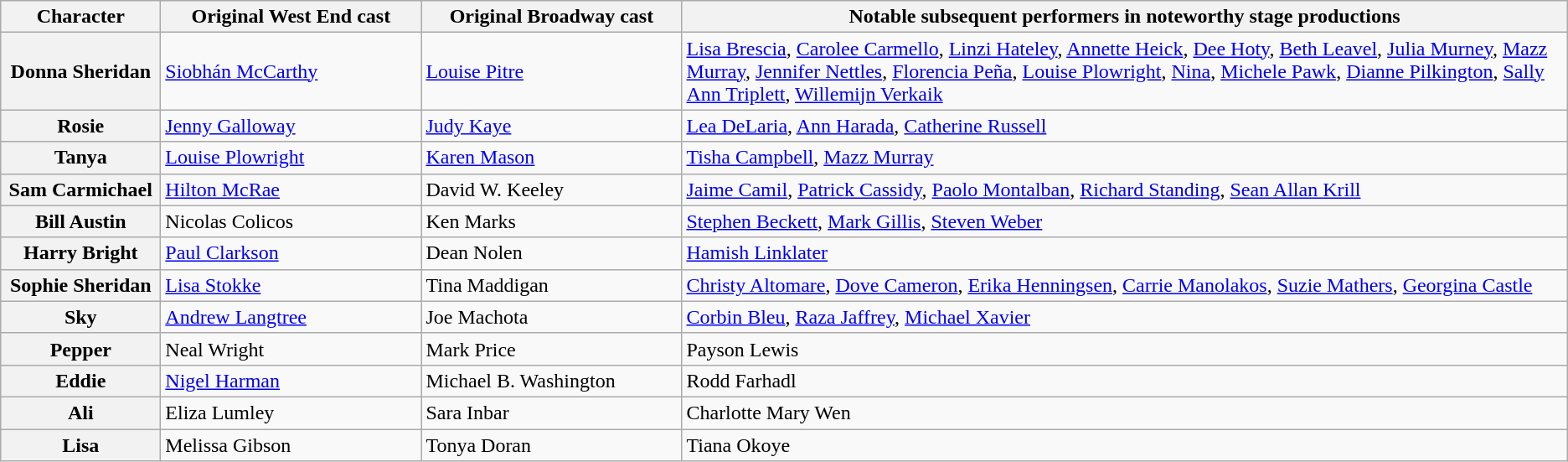<table class="wikitable">
<tr>
<th width="120">Character</th>
<th width="200">Original West End cast</th>
<th width="200">Original Broadway cast</th>
<th>Notable subsequent performers in noteworthy stage productions</th>
</tr>
<tr>
<th>Donna Sheridan</th>
<td><a href='#'>Siobhán McCarthy</a></td>
<td><a href='#'>Louise Pitre</a></td>
<td><a href='#'>Lisa Brescia</a>, <a href='#'>Carolee Carmello</a>, <a href='#'>Linzi Hateley</a>, <a href='#'>Annette Heick</a>, <a href='#'>Dee Hoty</a>, <a href='#'>Beth Leavel</a>, <a href='#'>Julia Murney</a>, <a href='#'>Mazz Murray</a>, <a href='#'>Jennifer Nettles</a>, <a href='#'>Florencia Peña</a>, <a href='#'>Louise Plowright</a>, <a href='#'>Nina</a>, <a href='#'>Michele Pawk</a>, <a href='#'>Dianne Pilkington</a>, <a href='#'>Sally Ann Triplett</a>, <a href='#'>Willemijn Verkaik</a></td>
</tr>
<tr>
<th>Rosie</th>
<td><a href='#'>Jenny Galloway</a></td>
<td><a href='#'>Judy Kaye</a></td>
<td><a href='#'>Lea DeLaria</a>, <a href='#'>Ann Harada</a>, <a href='#'>Catherine Russell</a></td>
</tr>
<tr>
<th>Tanya</th>
<td><a href='#'>Louise Plowright</a></td>
<td><a href='#'>Karen Mason</a></td>
<td><a href='#'>Tisha Campbell</a>, <a href='#'>Mazz Murray</a></td>
</tr>
<tr>
<th>Sam Carmichael</th>
<td><a href='#'>Hilton McRae</a></td>
<td>David W. Keeley</td>
<td><a href='#'>Jaime Camil</a>, <a href='#'>Patrick Cassidy</a>, <a href='#'>Paolo Montalban</a>, <a href='#'>Richard Standing</a>, <a href='#'>Sean Allan Krill</a></td>
</tr>
<tr>
<th>Bill Austin</th>
<td>Nicolas Colicos</td>
<td>Ken Marks</td>
<td><a href='#'>Stephen Beckett</a>, <a href='#'>Mark Gillis</a>, <a href='#'>Steven Weber</a></td>
</tr>
<tr>
<th>Harry Bright</th>
<td><a href='#'>Paul Clarkson</a></td>
<td>Dean Nolen</td>
<td><a href='#'>Hamish Linklater</a></td>
</tr>
<tr>
<th>Sophie Sheridan</th>
<td><a href='#'>Lisa Stokke</a></td>
<td>Tina Maddigan</td>
<td><a href='#'>Christy Altomare</a>, <a href='#'>Dove Cameron</a>, <a href='#'>Erika Henningsen</a>, <a href='#'>Carrie Manolakos</a>, <a href='#'>Suzie Mathers</a>, <a href='#'>Georgina Castle</a></td>
</tr>
<tr>
<th>Sky</th>
<td><a href='#'>Andrew Langtree</a></td>
<td>Joe Machota</td>
<td><a href='#'>Corbin Bleu</a>, <a href='#'>Raza Jaffrey</a>, <a href='#'>Michael Xavier</a></td>
</tr>
<tr>
<th>Pepper</th>
<td>Neal Wright</td>
<td>Mark Price</td>
<td>Payson Lewis</td>
</tr>
<tr>
<th>Eddie</th>
<td><a href='#'>Nigel Harman</a></td>
<td>Michael B. Washington</td>
<td>Rodd Farhadl</td>
</tr>
<tr>
<th>Ali</th>
<td>Eliza Lumley</td>
<td>Sara Inbar</td>
<td>Charlotte Mary Wen</td>
</tr>
<tr>
<th>Lisa</th>
<td>Melissa Gibson</td>
<td>Tonya Doran</td>
<td>Tiana Okoye</td>
</tr>
</table>
